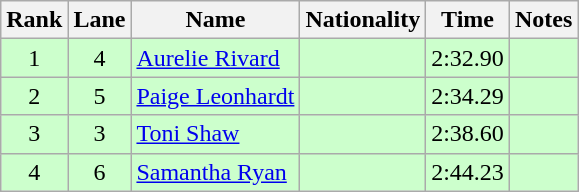<table class="wikitable sortable" style="text-align:center">
<tr>
<th>Rank</th>
<th>Lane</th>
<th>Name</th>
<th>Nationality</th>
<th>Time</th>
<th>Notes</th>
</tr>
<tr bgcolor=ccffcc>
<td>1</td>
<td>4</td>
<td align=left><a href='#'>Aurelie Rivard</a></td>
<td align=left></td>
<td>2:32.90</td>
<td></td>
</tr>
<tr bgcolor=ccffcc>
<td>2</td>
<td>5</td>
<td align=left><a href='#'>Paige Leonhardt</a></td>
<td align=left></td>
<td>2:34.29</td>
<td></td>
</tr>
<tr bgcolor=ccffcc>
<td>3</td>
<td>3</td>
<td align=left><a href='#'>Toni Shaw</a></td>
<td align=left></td>
<td>2:38.60</td>
<td></td>
</tr>
<tr bgcolor=ccffcc>
<td>4</td>
<td>6</td>
<td align=left><a href='#'>Samantha Ryan</a></td>
<td align=left></td>
<td>2:44.23</td>
<td></td>
</tr>
</table>
